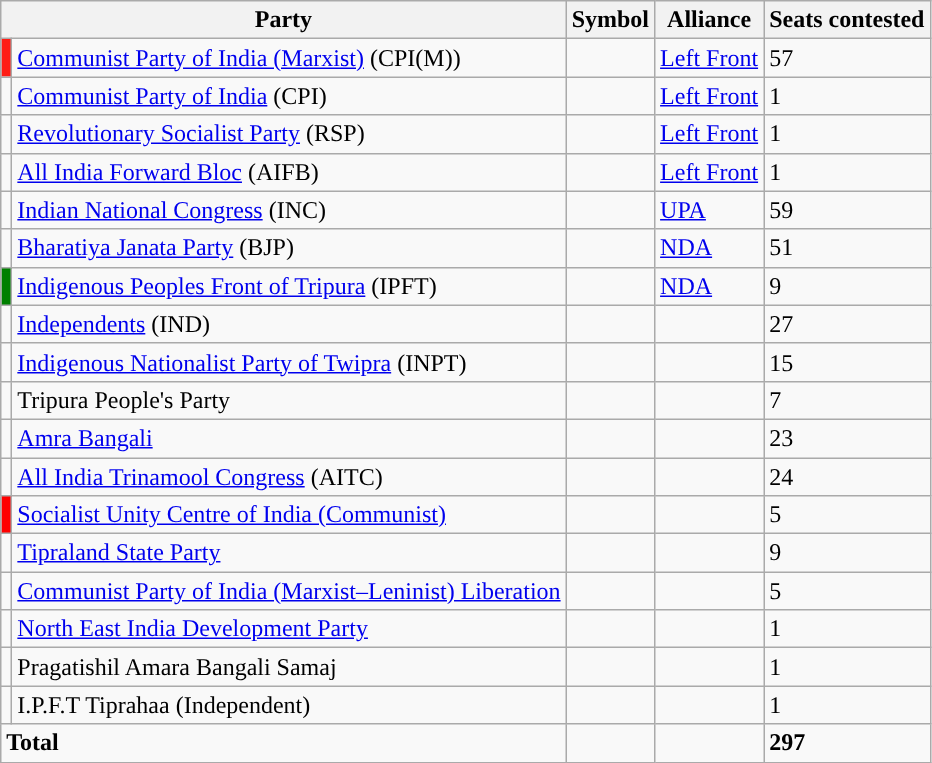<table class="wikitable">
<tr>
<th colspan="2">Party</th>
<th>Symbol</th>
<th>Alliance</th>
<th>Seats contested</th>
</tr>
<tr>
<td bgcolor=#FF1D15></td>
<td><a href='#'>Communist Party of India (Marxist)</a> (CPI(M))</td>
<td></td>
<td><a href='#'>Left Front</a></td>
<td>57</td>
</tr>
<tr>
<td></td>
<td><a href='#'>Communist Party of India</a> (CPI)</td>
<td></td>
<td><a href='#'>Left Front</a></td>
<td>1</td>
</tr>
<tr>
<td></td>
<td><a href='#'>Revolutionary Socialist Party</a> (RSP)</td>
<td></td>
<td><a href='#'>Left Front</a></td>
<td>1</td>
</tr>
<tr>
<td></td>
<td><a href='#'>All India Forward Bloc</a> (AIFB)</td>
<td></td>
<td><a href='#'>Left Front</a></td>
<td>1</td>
</tr>
<tr>
<td></td>
<td><a href='#'>Indian National Congress</a> (INC)</td>
<td></td>
<td><a href='#'>UPA</a></td>
<td>59</td>
</tr>
<tr>
<td></td>
<td><a href='#'>Bharatiya Janata Party</a> (BJP)</td>
<td></td>
<td><a href='#'>NDA</a></td>
<td>51</td>
</tr>
<tr>
<td bgcolor=#008000></td>
<td><a href='#'>Indigenous Peoples Front of Tripura</a> (IPFT)</td>
<td></td>
<td><a href='#'>NDA</a></td>
<td>9</td>
</tr>
<tr>
<td></td>
<td><a href='#'>Independents</a> (IND)</td>
<td></td>
<td></td>
<td>27</td>
</tr>
<tr>
<td></td>
<td><a href='#'>Indigenous Nationalist Party of Twipra</a> (INPT)</td>
<td></td>
<td></td>
<td>15</td>
</tr>
<tr>
<td></td>
<td>Tripura People's Party</td>
<td></td>
<td></td>
<td>7</td>
</tr>
<tr>
<td></td>
<td><a href='#'>Amra Bangali</a></td>
<td></td>
<td></td>
<td>23</td>
</tr>
<tr>
<td></td>
<td><a href='#'>All India Trinamool Congress</a> (AITC)</td>
<td></td>
<td></td>
<td>24</td>
</tr>
<tr>
<td bgcolor="red"></td>
<td><a href='#'>Socialist Unity Centre of India (Communist)</a></td>
<td></td>
<td></td>
<td>5</td>
</tr>
<tr>
<td></td>
<td><a href='#'>Tipraland State Party</a></td>
<td></td>
<td></td>
<td>9</td>
</tr>
<tr>
<td></td>
<td><a href='#'>Communist Party of India (Marxist–Leninist) Liberation</a></td>
<td></td>
<td></td>
<td>5</td>
</tr>
<tr>
<td></td>
<td><a href='#'>North East India Development Party</a></td>
<td></td>
<td></td>
<td>1</td>
</tr>
<tr>
<td></td>
<td>Pragatishil Amara Bangali Samaj</td>
<td></td>
<td></td>
<td>1</td>
</tr>
<tr>
<td></td>
<td>I.P.F.T Tiprahaa (Independent)</td>
<td></td>
<td></td>
<td>1</td>
</tr>
<tr>
<td colspan="2"><strong>Total</strong></td>
<td></td>
<td></td>
<td><strong>297</strong></td>
</tr>
</table>
